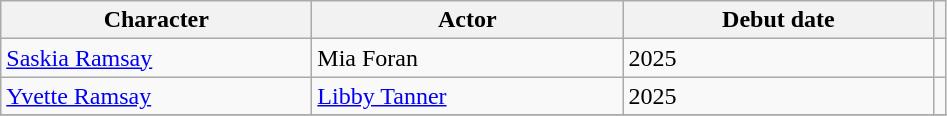<table class="wikitable plainrowheaders sortable">
<tr>
<th width=200>Character</th>
<th width=200>Actor</th>
<th width=200>Debut date</th>
<th></th>
</tr>
<tr>
<td><a href='#'>Saskia Ramsay</a></td>
<td>Mia Foran</td>
<td>2025</td>
<td align="center"></td>
</tr>
<tr>
<td><a href='#'>Yvette Ramsay</a></td>
<td><a href='#'>Libby Tanner</a></td>
<td>2025</td>
<td align="center"></td>
</tr>
<tr>
</tr>
</table>
